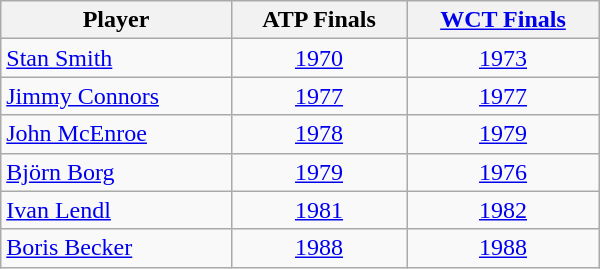<table class="wikitable" style="text-align:center; width: 400px;">
<tr>
<th>Player</th>
<th>ATP Finals</th>
<th><a href='#'>WCT Finals</a></th>
</tr>
<tr>
<td style="text-align:left;"> <a href='#'>Stan Smith</a></td>
<td><a href='#'>1970</a></td>
<td><a href='#'>1973</a></td>
</tr>
<tr>
<td style="text-align:left;"> <a href='#'>Jimmy Connors</a></td>
<td><a href='#'>1977</a></td>
<td><a href='#'>1977</a></td>
</tr>
<tr>
<td style="text-align:left;"> <a href='#'>John McEnroe</a></td>
<td><a href='#'>1978</a></td>
<td><a href='#'>1979</a></td>
</tr>
<tr>
<td style="text-align:left;"> <a href='#'>Björn Borg</a></td>
<td><a href='#'>1979</a></td>
<td><a href='#'>1976</a></td>
</tr>
<tr>
<td style="text-align:left;"> <a href='#'>Ivan Lendl</a></td>
<td><a href='#'>1981</a></td>
<td><a href='#'>1982</a></td>
</tr>
<tr>
<td style="text-align:left;"> <a href='#'>Boris Becker</a></td>
<td><a href='#'>1988</a></td>
<td><a href='#'>1988</a></td>
</tr>
</table>
